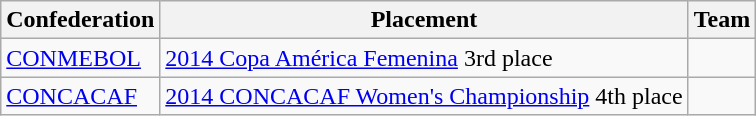<table class=wikitable>
<tr>
<th>Confederation</th>
<th>Placement</th>
<th>Team</th>
</tr>
<tr>
<td><a href='#'>CONMEBOL</a></td>
<td><a href='#'>2014 Copa América Femenina</a> 3rd place</td>
<td></td>
</tr>
<tr>
<td><a href='#'>CONCACAF</a></td>
<td><a href='#'>2014 CONCACAF Women's Championship</a> 4th place</td>
<td></td>
</tr>
</table>
